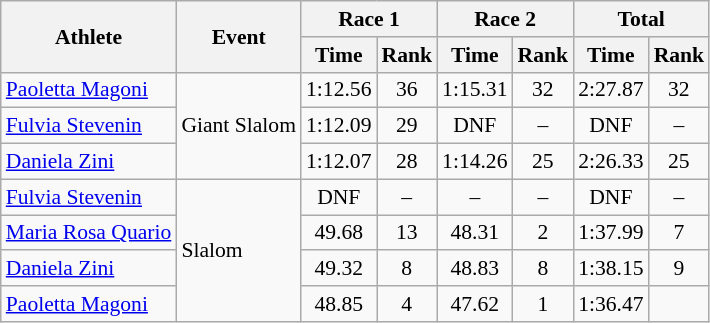<table class="wikitable" style="font-size:90%">
<tr>
<th rowspan="2">Athlete</th>
<th rowspan="2">Event</th>
<th colspan="2">Race 1</th>
<th colspan="2">Race 2</th>
<th colspan="2">Total</th>
</tr>
<tr>
<th>Time</th>
<th>Rank</th>
<th>Time</th>
<th>Rank</th>
<th>Time</th>
<th>Rank</th>
</tr>
<tr>
<td><a href='#'>Paoletta Magoni</a></td>
<td rowspan="3">Giant Slalom</td>
<td align="center">1:12.56</td>
<td align="center">36</td>
<td align="center">1:15.31</td>
<td align="center">32</td>
<td align="center">2:27.87</td>
<td align="center">32</td>
</tr>
<tr>
<td><a href='#'>Fulvia Stevenin</a></td>
<td align="center">1:12.09</td>
<td align="center">29</td>
<td align="center">DNF</td>
<td align="center">–</td>
<td align="center">DNF</td>
<td align="center">–</td>
</tr>
<tr>
<td><a href='#'>Daniela Zini</a></td>
<td align="center">1:12.07</td>
<td align="center">28</td>
<td align="center">1:14.26</td>
<td align="center">25</td>
<td align="center">2:26.33</td>
<td align="center">25</td>
</tr>
<tr>
<td><a href='#'>Fulvia Stevenin</a></td>
<td rowspan="4">Slalom</td>
<td align="center">DNF</td>
<td align="center">–</td>
<td align="center">–</td>
<td align="center">–</td>
<td align="center">DNF</td>
<td align="center">–</td>
</tr>
<tr>
<td><a href='#'>Maria Rosa Quario</a></td>
<td align="center">49.68</td>
<td align="center">13</td>
<td align="center">48.31</td>
<td align="center">2</td>
<td align="center">1:37.99</td>
<td align="center">7</td>
</tr>
<tr>
<td><a href='#'>Daniela Zini</a></td>
<td align="center">49.32</td>
<td align="center">8</td>
<td align="center">48.83</td>
<td align="center">8</td>
<td align="center">1:38.15</td>
<td align="center">9</td>
</tr>
<tr>
<td><a href='#'>Paoletta Magoni</a></td>
<td align="center">48.85</td>
<td align="center">4</td>
<td align="center">47.62</td>
<td align="center">1</td>
<td align="center">1:36.47</td>
<td align="center"></td>
</tr>
</table>
